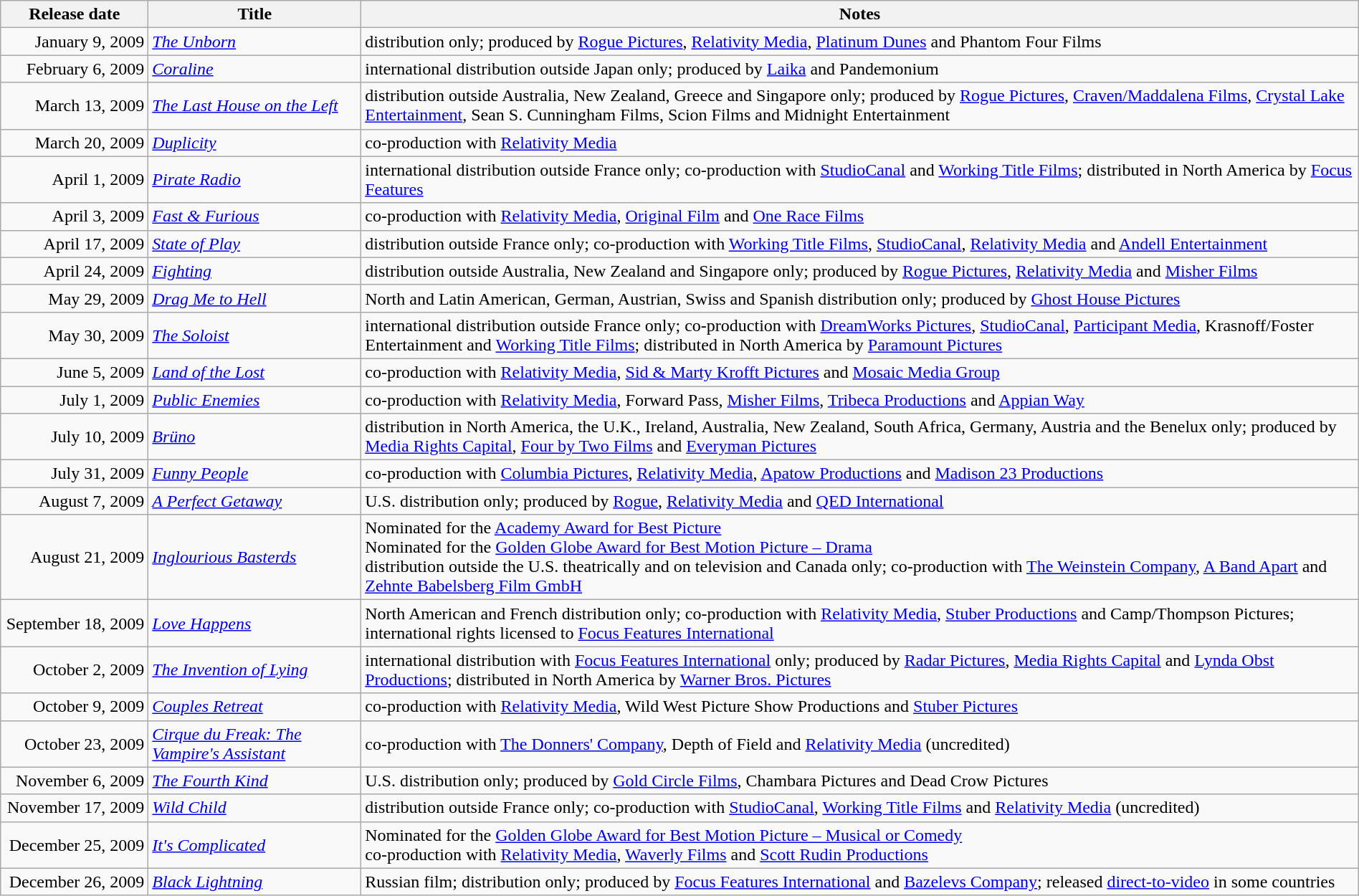<table class="wikitable sortable" style=width:100%;">
<tr>
<th scope="col" style=width:130px;">Release date</th>
<th>Title</th>
<th>Notes</th>
</tr>
<tr>
<td style="text-align:right;">January 9, 2009</td>
<td><em><a href='#'>The Unborn</a></em></td>
<td>distribution only; produced by <a href='#'>Rogue Pictures</a>, <a href='#'>Relativity Media</a>, <a href='#'>Platinum Dunes</a> and Phantom Four Films</td>
</tr>
<tr>
<td style="text-align:right;">February 6, 2009</td>
<td><em><a href='#'>Coraline</a></em></td>
<td>international distribution outside Japan only; produced by <a href='#'>Laika</a> and Pandemonium</td>
</tr>
<tr>
<td style="text-align:right;">March 13, 2009</td>
<td><em><a href='#'>The Last House on the Left</a></em></td>
<td>distribution outside Australia, New Zealand, Greece and Singapore only; produced by <a href='#'>Rogue Pictures</a>, <a href='#'>Craven/Maddalena Films</a>, <a href='#'>Crystal Lake Entertainment</a>, Sean S. Cunningham Films, Scion Films and Midnight Entertainment</td>
</tr>
<tr>
<td style="text-align:right;">March 20, 2009</td>
<td><em><a href='#'>Duplicity</a></em></td>
<td>co-production with <a href='#'>Relativity Media</a></td>
</tr>
<tr>
<td style="text-align:right;">April 1, 2009</td>
<td><em><a href='#'>Pirate Radio</a></em></td>
<td>international distribution outside France only; co-production with <a href='#'>StudioCanal</a> and <a href='#'>Working Title Films</a>; distributed in North America by <a href='#'>Focus Features</a></td>
</tr>
<tr>
<td style="text-align:right;">April 3, 2009</td>
<td><em><a href='#'>Fast & Furious</a></em></td>
<td>co-production with <a href='#'>Relativity Media</a>, <a href='#'>Original Film</a> and <a href='#'>One Race Films</a></td>
</tr>
<tr>
<td style="text-align:right;">April 17, 2009</td>
<td><em><a href='#'>State of Play</a></em></td>
<td>distribution outside France only; co-production with <a href='#'>Working Title Films</a>, <a href='#'>StudioCanal</a>, <a href='#'>Relativity Media</a> and <a href='#'>Andell Entertainment</a></td>
</tr>
<tr>
<td style="text-align:right;">April 24, 2009</td>
<td><em><a href='#'>Fighting</a></em></td>
<td>distribution outside Australia, New Zealand and Singapore only; produced by <a href='#'>Rogue Pictures</a>, <a href='#'>Relativity Media</a> and <a href='#'>Misher Films</a></td>
</tr>
<tr>
<td style="text-align:right;">May 29, 2009</td>
<td><em><a href='#'>Drag Me to Hell</a></em></td>
<td>North and Latin American, German, Austrian, Swiss and Spanish distribution only; produced by <a href='#'>Ghost House Pictures</a></td>
</tr>
<tr>
<td style="text-align:right;">May 30, 2009</td>
<td><em><a href='#'>The Soloist</a></em></td>
<td>international distribution outside France only; co-production with <a href='#'>DreamWorks Pictures</a>, <a href='#'>StudioCanal</a>, <a href='#'>Participant Media</a>, Krasnoff/Foster Entertainment and <a href='#'>Working Title Films</a>; distributed in North America by <a href='#'>Paramount Pictures</a></td>
</tr>
<tr>
<td style="text-align:right;">June 5, 2009</td>
<td><em><a href='#'>Land of the Lost</a></em></td>
<td>co-production with <a href='#'>Relativity Media</a>, <a href='#'>Sid & Marty Krofft Pictures</a> and <a href='#'>Mosaic Media Group</a></td>
</tr>
<tr>
<td style="text-align:right;">July 1, 2009</td>
<td><em><a href='#'>Public Enemies</a></em></td>
<td>co-production with <a href='#'>Relativity Media</a>, Forward Pass, <a href='#'>Misher Films</a>, <a href='#'>Tribeca Productions</a> and <a href='#'>Appian Way</a></td>
</tr>
<tr>
<td style="text-align:right;">July 10, 2009</td>
<td><em><a href='#'>Brüno</a></em></td>
<td>distribution in North America, the U.K., Ireland, Australia, New Zealand, South Africa, Germany, Austria and the Benelux only; produced by <a href='#'>Media Rights Capital</a>, <a href='#'>Four by Two Films</a> and <a href='#'>Everyman Pictures</a></td>
</tr>
<tr>
<td style="text-align:right;">July 31, 2009</td>
<td><em><a href='#'>Funny People</a></em></td>
<td>co-production with <a href='#'>Columbia Pictures</a>, <a href='#'>Relativity Media</a>, <a href='#'>Apatow Productions</a> and <a href='#'>Madison 23 Productions</a></td>
</tr>
<tr>
<td style="text-align:right;">August 7, 2009</td>
<td><em><a href='#'>A Perfect Getaway</a></em></td>
<td>U.S. distribution only; produced by <a href='#'>Rogue</a>, <a href='#'>Relativity Media</a> and <a href='#'>QED International</a></td>
</tr>
<tr>
<td style="text-align:right;">August 21, 2009</td>
<td><em><a href='#'>Inglourious Basterds</a></em></td>
<td>Nominated for the <a href='#'>Academy Award for Best Picture</a><br>Nominated for the <a href='#'>Golden Globe Award for Best Motion Picture – Drama</a><br>distribution outside the U.S. theatrically and on television and Canada only; co-production with <a href='#'>The Weinstein Company</a>, <a href='#'>A Band Apart</a> and <a href='#'>Zehnte Babelsberg Film GmbH</a></td>
</tr>
<tr>
<td style="text-align:right;">September 18, 2009</td>
<td><em><a href='#'>Love Happens</a></em></td>
<td>North American and French distribution only; co-production with <a href='#'>Relativity Media</a>, <a href='#'>Stuber Productions</a> and Camp/Thompson Pictures; international rights licensed to <a href='#'>Focus Features International</a></td>
</tr>
<tr>
<td style="text-align:right;">October 2, 2009</td>
<td><em><a href='#'>The Invention of Lying</a></em></td>
<td>international distribution with <a href='#'>Focus Features International</a> only; produced by <a href='#'>Radar Pictures</a>, <a href='#'>Media Rights Capital</a> and <a href='#'>Lynda Obst Productions</a>; distributed in North America by <a href='#'>Warner Bros. Pictures</a></td>
</tr>
<tr>
<td style="text-align:right;">October 9, 2009</td>
<td><em><a href='#'>Couples Retreat</a></em></td>
<td>co-production with <a href='#'>Relativity Media</a>, Wild West Picture Show Productions and <a href='#'>Stuber Pictures</a></td>
</tr>
<tr>
<td style="text-align:right;">October 23, 2009</td>
<td><em><a href='#'>Cirque du Freak: The Vampire's Assistant</a></em></td>
<td>co-production with <a href='#'>The Donners' Company</a>, Depth of Field and <a href='#'>Relativity Media</a> (uncredited)</td>
</tr>
<tr>
<td style="text-align:right;">November 6, 2009</td>
<td><em><a href='#'>The Fourth Kind</a></em></td>
<td>U.S. distribution only; produced by <a href='#'>Gold Circle Films</a>, Chambara Pictures and Dead Crow Pictures</td>
</tr>
<tr>
<td style="text-align:right;">November 17, 2009</td>
<td><em><a href='#'>Wild Child</a></em></td>
<td>distribution outside France only; co-production with <a href='#'>StudioCanal</a>, <a href='#'>Working Title Films</a> and <a href='#'>Relativity Media</a> (uncredited)</td>
</tr>
<tr>
<td style="text-align:right;">December 25, 2009</td>
<td><em><a href='#'>It's Complicated</a></em></td>
<td>Nominated for the <a href='#'>Golden Globe Award for Best Motion Picture – Musical or Comedy</a><br>co-production with <a href='#'>Relativity Media</a>, <a href='#'>Waverly Films</a> and <a href='#'>Scott Rudin Productions</a></td>
</tr>
<tr>
<td style="text-align:right;">December 26, 2009</td>
<td><em><a href='#'>Black Lightning</a></em></td>
<td>Russian film; distribution only; produced by <a href='#'>Focus Features International</a> and <a href='#'>Bazelevs Company</a>; released <a href='#'>direct-to-video</a> in some countries</td>
</tr>
</table>
